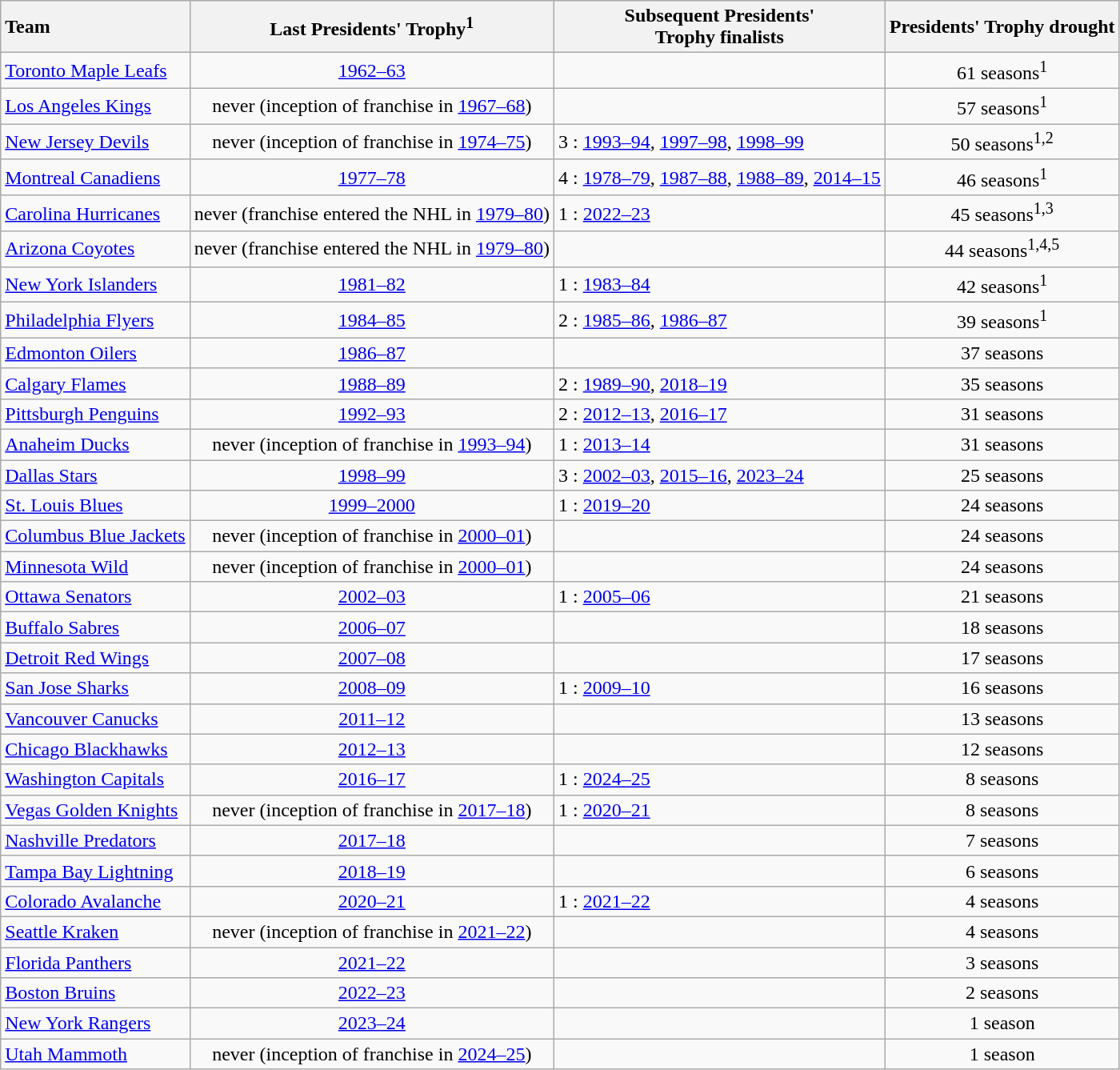<table class="wikitable sortable" style="text-align:center">
<tr>
<th style="text-align:left">Team</th>
<th>Last Presidents' Trophy<sup>1</sup></th>
<th>Subsequent Presidents'<br>Trophy finalists</th>
<th>Presidents' Trophy drought</th>
</tr>
<tr>
<td align="left"><a href='#'>Toronto Maple Leafs</a></td>
<td><a href='#'>1962–63</a></td>
<td></td>
<td>61 seasons<sup>1</sup></td>
</tr>
<tr>
<td align="left"><a href='#'>Los Angeles Kings</a></td>
<td>never (inception of franchise in <a href='#'>1967–68</a>)</td>
<td></td>
<td>57 seasons<sup>1</sup></td>
</tr>
<tr>
<td align="left"><a href='#'>New Jersey Devils</a></td>
<td>never (inception of franchise in <a href='#'>1974–75</a>)</td>
<td align="left">3 : <a href='#'>1993–94</a>, <a href='#'>1997–98</a>, <a href='#'>1998–99</a></td>
<td>50 seasons<sup>1,2</sup></td>
</tr>
<tr>
<td align="left"><a href='#'>Montreal Canadiens</a></td>
<td><a href='#'>1977–78</a></td>
<td align="left">4 : <a href='#'>1978–79</a>, <a href='#'>1987–88</a>, <a href='#'>1988–89</a>, <a href='#'>2014–15</a></td>
<td>46 seasons<sup>1</sup></td>
</tr>
<tr>
<td align="left"><a href='#'>Carolina Hurricanes</a></td>
<td>never (franchise entered the NHL in <a href='#'>1979–80</a>)</td>
<td align="left">1 : <a href='#'>2022–23</a></td>
<td>45 seasons<sup>1,3</sup></td>
</tr>
<tr>
<td align="left"><a href='#'>Arizona Coyotes</a></td>
<td>never (franchise entered the NHL in <a href='#'>1979–80</a>)</td>
<td></td>
<td>44 seasons<sup>1,4,5</sup></td>
</tr>
<tr>
<td align="left"><a href='#'>New York Islanders</a></td>
<td><a href='#'>1981–82</a></td>
<td align="left">1 : <a href='#'>1983–84</a></td>
<td>42 seasons<sup>1</sup></td>
</tr>
<tr>
<td align="left"><a href='#'>Philadelphia Flyers</a></td>
<td><a href='#'>1984–85</a></td>
<td align="left">2 : <a href='#'>1985–86</a>, <a href='#'>1986–87</a></td>
<td>39 seasons<sup>1</sup></td>
</tr>
<tr>
<td align="left"><a href='#'>Edmonton Oilers</a></td>
<td><a href='#'>1986–87</a></td>
<td></td>
<td>37 seasons</td>
</tr>
<tr>
<td align="left"><a href='#'>Calgary Flames</a></td>
<td><a href='#'>1988–89</a></td>
<td align="left">2 : <a href='#'>1989–90</a>, <a href='#'>2018–19</a></td>
<td>35 seasons</td>
</tr>
<tr>
<td align="left"><a href='#'>Pittsburgh Penguins</a></td>
<td><a href='#'>1992–93</a></td>
<td align="left">2 : <a href='#'>2012–13</a>, <a href='#'>2016–17</a></td>
<td>31 seasons</td>
</tr>
<tr>
<td align="left"><a href='#'>Anaheim Ducks</a></td>
<td>never (inception of franchise in <a href='#'>1993–94</a>)</td>
<td align="left">1 : <a href='#'>2013–14</a></td>
<td>31 seasons</td>
</tr>
<tr>
<td align="left"><a href='#'>Dallas Stars</a></td>
<td><a href='#'>1998–99</a></td>
<td align="left">3 : <a href='#'>2002–03</a>, <a href='#'>2015–16</a>, <a href='#'>2023–24</a></td>
<td>25 seasons</td>
</tr>
<tr>
<td align="left"><a href='#'>St. Louis Blues</a></td>
<td><a href='#'>1999–2000</a></td>
<td align="left">1 : <a href='#'>2019–20</a></td>
<td>24 seasons</td>
</tr>
<tr>
<td align="left"><a href='#'>Columbus Blue Jackets</a></td>
<td>never (inception of franchise in <a href='#'>2000–01</a>)</td>
<td></td>
<td>24 seasons</td>
</tr>
<tr>
<td align="left"><a href='#'>Minnesota Wild</a></td>
<td>never (inception of franchise in <a href='#'>2000–01</a>)</td>
<td></td>
<td>24 seasons</td>
</tr>
<tr>
<td align="left"><a href='#'>Ottawa Senators</a></td>
<td><a href='#'>2002–03</a></td>
<td align="left">1 : <a href='#'>2005–06</a></td>
<td>21 seasons</td>
</tr>
<tr>
<td align="left"><a href='#'>Buffalo Sabres</a></td>
<td><a href='#'>2006–07</a></td>
<td></td>
<td>18 seasons</td>
</tr>
<tr>
<td align="left"><a href='#'>Detroit Red Wings</a></td>
<td><a href='#'>2007–08</a></td>
<td></td>
<td>17 seasons</td>
</tr>
<tr>
<td align="left"><a href='#'>San Jose Sharks</a></td>
<td><a href='#'>2008–09</a></td>
<td align="left">1 : <a href='#'>2009–10</a></td>
<td>16 seasons</td>
</tr>
<tr>
<td align="left"><a href='#'>Vancouver Canucks</a></td>
<td><a href='#'>2011–12</a></td>
<td></td>
<td>13 seasons</td>
</tr>
<tr>
<td align="left"><a href='#'>Chicago Blackhawks</a></td>
<td><a href='#'>2012–13</a></td>
<td></td>
<td>12 seasons</td>
</tr>
<tr>
<td align="left"><a href='#'>Washington Capitals</a></td>
<td><a href='#'>2016–17</a></td>
<td align="left">1 : <a href='#'>2024–25</a></td>
<td>8 seasons</td>
</tr>
<tr>
<td align="left"><a href='#'>Vegas Golden Knights</a></td>
<td>never (inception of franchise in <a href='#'>2017–18</a>)</td>
<td align="left">1 : <a href='#'>2020–21</a></td>
<td>8 seasons</td>
</tr>
<tr>
<td align="left"><a href='#'>Nashville Predators</a></td>
<td><a href='#'>2017–18</a></td>
<td></td>
<td>7 seasons</td>
</tr>
<tr>
<td align="left"><a href='#'>Tampa Bay Lightning</a></td>
<td><a href='#'>2018–19</a></td>
<td></td>
<td>6 seasons</td>
</tr>
<tr>
<td align="left"><a href='#'>Colorado Avalanche</a></td>
<td><a href='#'>2020–21</a></td>
<td align="left">1 : <a href='#'>2021–22</a></td>
<td>4 seasons</td>
</tr>
<tr>
<td align="left"><a href='#'>Seattle Kraken</a></td>
<td>never (inception of franchise in <a href='#'>2021–22</a>)</td>
<td></td>
<td>4 seasons</td>
</tr>
<tr>
<td align="left"><a href='#'>Florida Panthers</a></td>
<td><a href='#'>2021–22</a></td>
<td></td>
<td>3 seasons</td>
</tr>
<tr>
<td align="left"><a href='#'>Boston Bruins</a></td>
<td><a href='#'>2022–23</a></td>
<td></td>
<td>2 seasons</td>
</tr>
<tr>
<td align="left"><a href='#'>New York Rangers</a></td>
<td><a href='#'>2023–24</a></td>
<td></td>
<td>1 season</td>
</tr>
<tr>
<td align="left"><a href='#'>Utah Mammoth</a></td>
<td>never (inception of franchise in <a href='#'>2024–25</a>)</td>
<td></td>
<td>1 season</td>
</tr>
</table>
